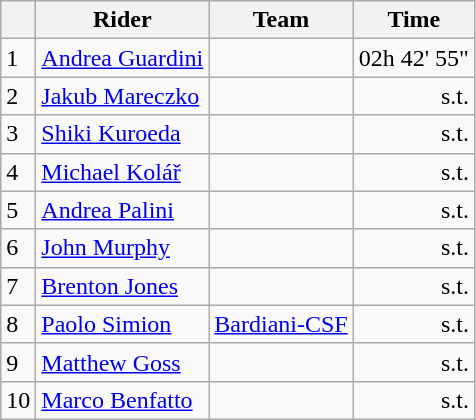<table class=wikitable>
<tr>
<th></th>
<th>Rider</th>
<th>Team</th>
<th>Time</th>
</tr>
<tr>
<td>1</td>
<td> <a href='#'>Andrea Guardini</a> </td>
<td></td>
<td align=right>02h 42' 55"</td>
</tr>
<tr>
<td>2</td>
<td> <a href='#'>Jakub Mareczko</a></td>
<td></td>
<td align=right>s.t.</td>
</tr>
<tr>
<td>3</td>
<td> <a href='#'>Shiki Kuroeda</a></td>
<td></td>
<td align=right>s.t.</td>
</tr>
<tr>
<td>4</td>
<td> <a href='#'>Michael Kolář</a></td>
<td></td>
<td align=right>s.t.</td>
</tr>
<tr>
<td>5</td>
<td> <a href='#'>Andrea Palini</a></td>
<td></td>
<td align=right>s.t.</td>
</tr>
<tr>
<td>6</td>
<td> <a href='#'>John Murphy</a></td>
<td></td>
<td align=right>s.t.</td>
</tr>
<tr>
<td>7</td>
<td> <a href='#'>Brenton Jones</a></td>
<td></td>
<td align=right>s.t.</td>
</tr>
<tr>
<td>8</td>
<td> <a href='#'>Paolo Simion</a></td>
<td><a href='#'>Bardiani-CSF</a></td>
<td align=right>s.t.</td>
</tr>
<tr>
<td>9</td>
<td> <a href='#'>Matthew Goss</a></td>
<td></td>
<td align=right>s.t.</td>
</tr>
<tr>
<td>10</td>
<td> <a href='#'>Marco Benfatto</a></td>
<td></td>
<td align=right>s.t.</td>
</tr>
</table>
